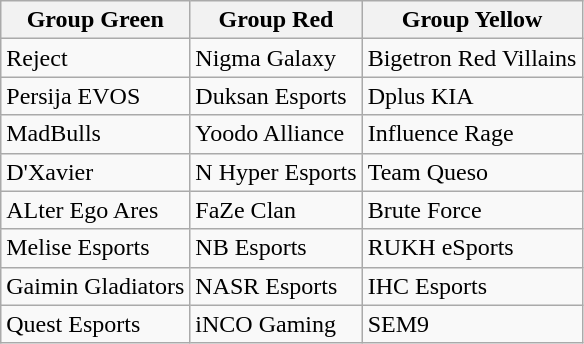<table class="wikitable" style="text-align:left">
<tr>
<th style="text-align:center">Group Green</th>
<th style="text-align:center">Group Red</th>
<th style="text-align:center">Group Yellow</th>
</tr>
<tr>
<td>Reject</td>
<td>Nigma Galaxy</td>
<td>Bigetron Red Villains</td>
</tr>
<tr>
<td>Persija EVOS</td>
<td>Duksan Esports</td>
<td>Dplus KIA</td>
</tr>
<tr>
<td>MadBulls</td>
<td>Yoodo Alliance</td>
<td>Influence Rage</td>
</tr>
<tr>
<td>D'Xavier</td>
<td>N Hyper Esports</td>
<td>Team Queso</td>
</tr>
<tr>
<td>ALter Ego Ares</td>
<td>FaZe Clan</td>
<td>Brute Force</td>
</tr>
<tr>
<td>Melise Esports</td>
<td>NB Esports</td>
<td>RUKH eSports</td>
</tr>
<tr>
<td>Gaimin Gladiators</td>
<td>NASR Esports</td>
<td>IHC Esports</td>
</tr>
<tr>
<td>Quest Esports</td>
<td>iNCO Gaming</td>
<td>SEM9</td>
</tr>
</table>
